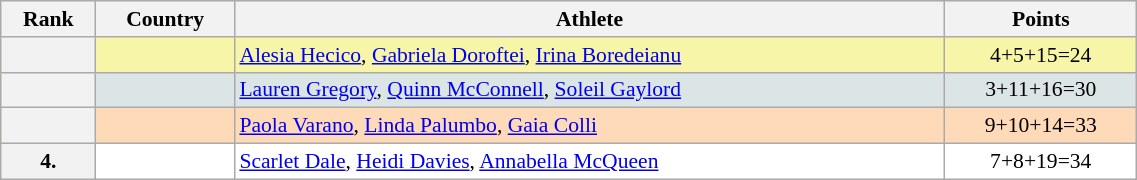<table class="wikitable" width=60% style="font-size:90%; text-align:center;">
<tr align=center bgcolor="#EFEFEF">
<th>Rank</th>
<th align=left>Country</th>
<th align=left>Athlete</th>
<th>Points</th>
</tr>
<tr align="center" valign="top" bgcolor="#F7F6A8">
<th></th>
<td align=left></td>
<td align=left><a href='#'>Alesia Hecico</a>, <a href='#'>Gabriela Doroftei</a>, <a href='#'>Irina Boredeianu</a></td>
<td>4+5+15=24</td>
</tr>
<tr align="center" valign="top" bgcolor="#DCE5E5">
<th></th>
<td align=left></td>
<td align=left><a href='#'>Lauren Gregory</a>, <a href='#'>Quinn McConnell</a>, <a href='#'>Soleil Gaylord</a></td>
<td>3+11+16=30</td>
</tr>
<tr align="center" valign="top" bgcolor="#FFDAB9">
<th></th>
<td align=left></td>
<td align=left><a href='#'>Paola Varano</a>, <a href='#'>Linda Palumbo</a>, <a href='#'>Gaia Colli</a></td>
<td>9+10+14=33</td>
</tr>
<tr align="center" valign="top" bgcolor="#FFFFFF">
<th>4.</th>
<td align=left></td>
<td align=left><a href='#'>Scarlet Dale</a>, <a href='#'>Heidi Davies</a>, <a href='#'>Annabella McQueen</a></td>
<td>7+8+19=34</td>
</tr>
</table>
